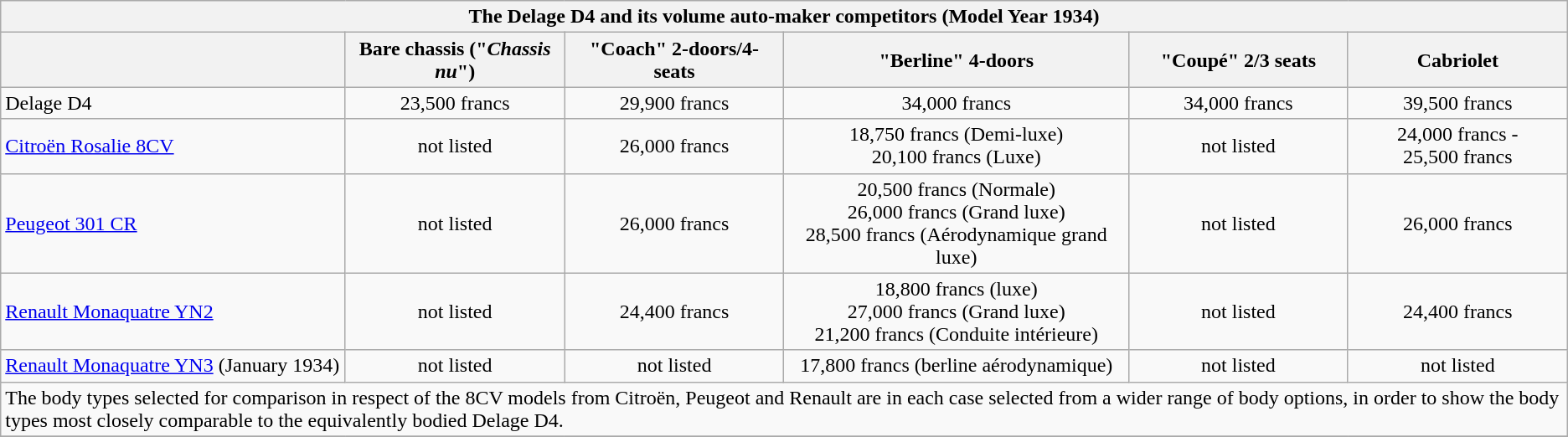<table class="wikitable collapsible">
<tr>
<th colspan="6" style="text-align:center;">The Delage D4 and its volume auto-maker competitors (Model Year 1934)<br></th>
</tr>
<tr>
<th style="width:22%;"></th>
<th style="width:14%;">Bare chassis ("<em>Chassis nu</em>")</th>
<th style="width:14%;">"Coach" 2-doors/4-seats</th>
<th style="width:22%;">"Berline" 4-doors</th>
<th style="width:14%;">"Coupé" 2/3 seats</th>
<th style="width:14%;">Cabriolet</th>
</tr>
<tr>
<td>Delage D4</td>
<td style="text-align:center;">23,500 francs</td>
<td style="text-align:center;">29,900 francs</td>
<td style="text-align:center;">34,000 francs</td>
<td style="text-align:center;">34,000 francs</td>
<td style="text-align:center;">39,500 francs</td>
</tr>
<tr>
<td><a href='#'>Citroën Rosalie 8CV</a></td>
<td style="text-align:center;">not listed</td>
<td style="text-align:center;">26,000 francs</td>
<td style="text-align:center;">18,750 francs (Demi-luxe)<br>20,100 francs (Luxe)</td>
<td style="text-align:center;">not listed</td>
<td style="text-align:center;">24,000 francs - <br>25,500 francs</td>
</tr>
<tr>
<td><a href='#'>Peugeot 301 CR</a></td>
<td style="text-align:center;">not listed</td>
<td style="text-align:center;">26,000 francs</td>
<td style="text-align:center;">20,500 francs (Normale)<br>26,000 francs (Grand luxe)<br>28,500 francs (Aérodynamique grand luxe)</td>
<td style="text-align:center;">not listed</td>
<td style="text-align:center;">26,000 francs</td>
</tr>
<tr>
<td><a href='#'>Renault Monaquatre YN2</a></td>
<td style="text-align:center;">not listed</td>
<td style="text-align:center;">24,400 francs</td>
<td style="text-align:center;">18,800 francs (luxe)<br>27,000 francs (Grand luxe)<br>21,200 francs (Conduite intérieure)</td>
<td style="text-align:center;">not listed</td>
<td style="text-align:center;">24,400 francs</td>
</tr>
<tr>
<td><a href='#'>Renault Monaquatre YN3</a> (January 1934)</td>
<td style="text-align:center;">not listed</td>
<td style="text-align:center;">not listed</td>
<td style="text-align:center;">17,800 francs (berline aérodynamique)</td>
<td style="text-align:center;">not listed</td>
<td style="text-align:center;">not listed</td>
</tr>
<tr>
<td colspan=6>The body types selected for comparison in respect of the 8CV models from Citroën, Peugeot and Renault are in each case selected from a wider range of body options, in order to show the body types most closely comparable to the equivalently bodied Delage D4.</td>
</tr>
<tr>
</tr>
</table>
